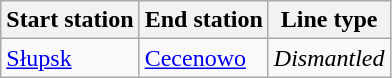<table class="wikitable">
<tr>
<th>Start station</th>
<th>End station</th>
<th>Line type</th>
</tr>
<tr>
<td><a href='#'>Słupsk</a></td>
<td><a href='#'>Cecenowo</a></td>
<td><em>Dismantled</em></td>
</tr>
</table>
